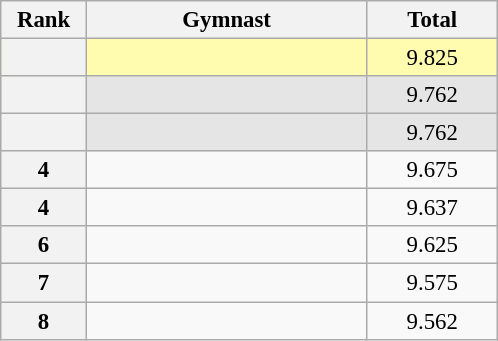<table class="wikitable sortable" style="text-align:center; font-size:95%">
<tr>
<th scope="col" style="width:50px;">Rank</th>
<th scope="col" style="width:180px;">Gymnast</th>
<th scope="col" style="width:80px;">Total</th>
</tr>
<tr style="background:#fffcaf;">
<th scope=row style="text-align:center"></th>
<td style="text-align:left;"></td>
<td>9.825</td>
</tr>
<tr style="background:#e5e5e5;">
<th scope=row style="text-align:center"></th>
<td style="text-align:left;"></td>
<td>9.762</td>
</tr>
<tr style="background:#e5e5e5;">
<th scope=row style="text-align:center"></th>
<td style="text-align:left;"></td>
<td>9.762</td>
</tr>
<tr>
<th scope=row style="text-align:center">4</th>
<td style="text-align:left;"></td>
<td>9.675</td>
</tr>
<tr>
<th scope=row style="text-align:center">4</th>
<td style="text-align:left;"></td>
<td>9.637</td>
</tr>
<tr>
<th scope=row style="text-align:center">6</th>
<td style="text-align:left;"></td>
<td>9.625</td>
</tr>
<tr>
<th scope=row style="text-align:center">7</th>
<td style="text-align:left;"></td>
<td>9.575</td>
</tr>
<tr>
<th scope=row style="text-align:center">8</th>
<td style="text-align:left;"></td>
<td>9.562</td>
</tr>
</table>
